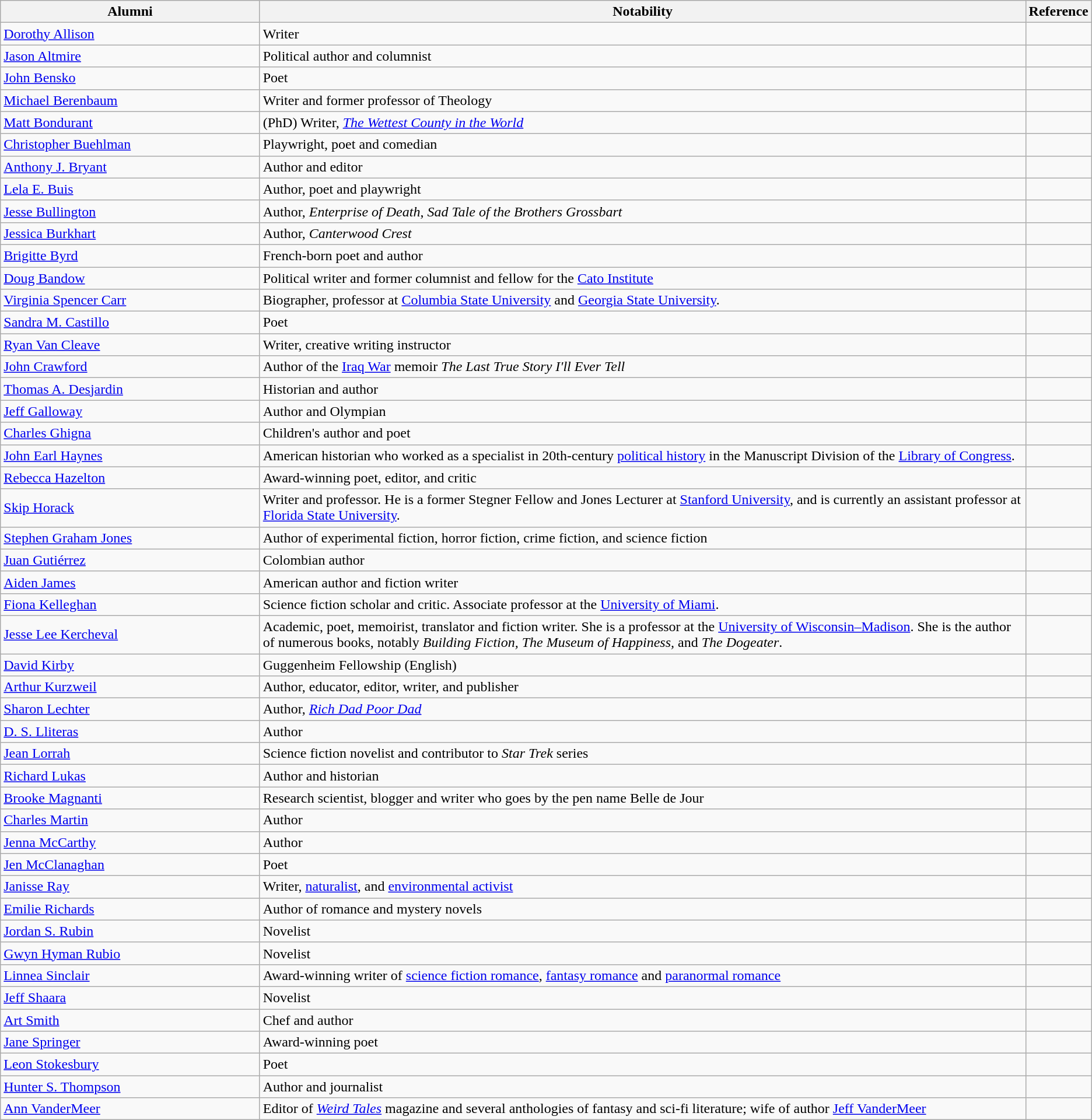<table class="wikitable vertical-align-top">
<tr>
<th style="width:25%;">Alumni</th>
<th style="width:75%;">Notability</th>
<th style="width:*;" class="unsortable">Reference</th>
</tr>
<tr>
<td><a href='#'>Dorothy Allison</a></td>
<td>Writer</td>
<td></td>
</tr>
<tr>
<td><a href='#'>Jason Altmire</a></td>
<td>Political author and columnist</td>
<td></td>
</tr>
<tr>
<td><a href='#'>John Bensko</a></td>
<td>Poet</td>
<td></td>
</tr>
<tr>
<td><a href='#'>Michael Berenbaum</a></td>
<td>Writer and former professor of Theology</td>
<td></td>
</tr>
<tr>
<td><a href='#'>Matt Bondurant</a></td>
<td>(PhD) Writer, <em><a href='#'>The Wettest County in the World</a></em></td>
<td></td>
</tr>
<tr>
<td><a href='#'>Christopher Buehlman</a></td>
<td>Playwright, poet and comedian</td>
<td></td>
</tr>
<tr>
<td><a href='#'>Anthony J. Bryant</a></td>
<td>Author and editor</td>
<td></td>
</tr>
<tr>
<td><a href='#'>Lela E. Buis</a></td>
<td>Author, poet and playwright</td>
<td></td>
</tr>
<tr>
<td><a href='#'>Jesse Bullington</a></td>
<td>Author, <em>Enterprise of Death</em>, <em>Sad Tale of the Brothers Grossbart</em></td>
<td></td>
</tr>
<tr>
<td><a href='#'>Jessica Burkhart</a></td>
<td>Author, <em>Canterwood Crest</em></td>
<td></td>
</tr>
<tr>
<td><a href='#'>Brigitte Byrd</a></td>
<td>French-born poet and author</td>
<td></td>
</tr>
<tr>
<td><a href='#'>Doug Bandow</a></td>
<td>Political writer and former columnist and fellow for the <a href='#'>Cato Institute</a></td>
<td></td>
</tr>
<tr>
<td><a href='#'>Virginia Spencer Carr</a></td>
<td>Biographer, professor at <a href='#'>Columbia State University</a> and <a href='#'>Georgia State University</a>.</td>
<td></td>
</tr>
<tr>
<td><a href='#'>Sandra M. Castillo</a></td>
<td>Poet</td>
<td></td>
</tr>
<tr>
<td><a href='#'>Ryan Van Cleave</a></td>
<td>Writer, creative writing instructor</td>
<td></td>
</tr>
<tr>
<td><a href='#'>John Crawford</a></td>
<td>Author of the <a href='#'>Iraq War</a> memoir <em>The Last True Story I'll Ever Tell</em></td>
<td></td>
</tr>
<tr>
<td><a href='#'>Thomas A. Desjardin</a></td>
<td>Historian and author</td>
<td></td>
</tr>
<tr>
<td><a href='#'>Jeff Galloway</a></td>
<td>Author and Olympian</td>
<td></td>
</tr>
<tr>
<td><a href='#'>Charles Ghigna</a></td>
<td>Children's author and poet</td>
<td></td>
</tr>
<tr>
<td><a href='#'>John Earl Haynes</a></td>
<td>American historian who worked as a specialist in 20th-century <a href='#'>political history</a> in the Manuscript Division of the <a href='#'>Library of Congress</a>.</td>
<td></td>
</tr>
<tr>
<td><a href='#'>Rebecca Hazelton</a></td>
<td>Award-winning poet, editor, and critic</td>
<td></td>
</tr>
<tr>
<td><a href='#'>Skip Horack</a></td>
<td>Writer and professor. He is a former Stegner Fellow and Jones Lecturer at <a href='#'>Stanford University</a>, and is currently an assistant professor at <a href='#'>Florida State University</a>.</td>
<td></td>
</tr>
<tr>
<td><a href='#'>Stephen Graham Jones</a></td>
<td>Author of experimental fiction, horror fiction, crime fiction, and science fiction</td>
<td></td>
</tr>
<tr>
<td><a href='#'>Juan Gutiérrez</a></td>
<td>Colombian author</td>
<td></td>
</tr>
<tr>
<td><a href='#'>Aiden James</a></td>
<td>American author and fiction writer</td>
<td></td>
</tr>
<tr>
<td><a href='#'>Fiona Kelleghan</a></td>
<td>Science fiction scholar and critic. Associate professor at the <a href='#'>University of Miami</a>.</td>
<td></td>
</tr>
<tr>
<td><a href='#'>Jesse Lee Kercheval</a></td>
<td>Academic, poet, memoirist, translator and fiction writer. She is a professor at the <a href='#'>University of Wisconsin–Madison</a>. She is the author of numerous books, notably <em>Building Fiction, The Museum of Happiness,</em> and <em>The Dogeater</em>.</td>
<td></td>
</tr>
<tr>
<td><a href='#'>David Kirby</a></td>
<td>Guggenheim Fellowship (English)</td>
<td></td>
</tr>
<tr>
<td><a href='#'>Arthur Kurzweil</a></td>
<td>Author, educator, editor, writer, and publisher</td>
<td></td>
</tr>
<tr>
<td><a href='#'>Sharon Lechter</a></td>
<td>Author, <em><a href='#'>Rich Dad Poor Dad</a></em></td>
<td></td>
</tr>
<tr>
<td><a href='#'>D. S. Lliteras</a></td>
<td>Author</td>
<td></td>
</tr>
<tr>
<td><a href='#'>Jean Lorrah</a></td>
<td>Science fiction novelist and contributor to <em>Star Trek</em> series</td>
<td></td>
</tr>
<tr>
<td><a href='#'>Richard Lukas</a></td>
<td>Author and historian</td>
<td></td>
</tr>
<tr>
<td><a href='#'>Brooke Magnanti</a></td>
<td>Research scientist, blogger and writer who goes by the pen name Belle de Jour</td>
<td></td>
</tr>
<tr>
<td><a href='#'>Charles Martin</a></td>
<td>Author</td>
<td></td>
</tr>
<tr>
<td><a href='#'>Jenna McCarthy</a></td>
<td>Author</td>
<td></td>
</tr>
<tr>
<td><a href='#'>Jen McClanaghan</a></td>
<td>Poet</td>
<td></td>
</tr>
<tr>
<td><a href='#'>Janisse Ray</a></td>
<td>Writer, <a href='#'>naturalist</a>, and <a href='#'>environmental activist</a></td>
<td></td>
</tr>
<tr>
<td><a href='#'>Emilie Richards</a></td>
<td>Author of romance and mystery novels</td>
<td></td>
</tr>
<tr>
<td><a href='#'>Jordan S. Rubin</a></td>
<td>Novelist</td>
<td></td>
</tr>
<tr>
<td><a href='#'>Gwyn Hyman Rubio</a></td>
<td>Novelist</td>
<td></td>
</tr>
<tr>
<td><a href='#'>Linnea Sinclair</a></td>
<td>Award-winning writer of <a href='#'>science fiction romance</a>, <a href='#'>fantasy romance</a> and <a href='#'>paranormal romance</a></td>
<td></td>
</tr>
<tr>
<td><a href='#'>Jeff Shaara</a></td>
<td>Novelist</td>
<td></td>
</tr>
<tr>
<td><a href='#'>Art Smith</a></td>
<td>Chef and author</td>
<td></td>
</tr>
<tr>
<td><a href='#'>Jane Springer</a></td>
<td>Award-winning poet</td>
<td></td>
</tr>
<tr>
<td><a href='#'>Leon Stokesbury</a></td>
<td>Poet</td>
<td></td>
</tr>
<tr>
<td><a href='#'>Hunter S. Thompson</a></td>
<td>Author and journalist</td>
<td></td>
</tr>
<tr>
<td><a href='#'>Ann VanderMeer</a></td>
<td>Editor of <em><a href='#'>Weird Tales</a></em> magazine and several anthologies of fantasy and sci-fi literature; wife of author <a href='#'>Jeff VanderMeer</a></td>
<td></td>
</tr>
</table>
